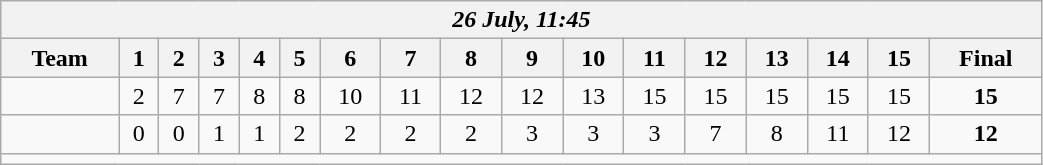<table class=wikitable style="text-align:center; width: 55%">
<tr>
<th colspan=17><em>26 July, 11:45</em></th>
</tr>
<tr>
<th>Team</th>
<th>1</th>
<th>2</th>
<th>3</th>
<th>4</th>
<th>5</th>
<th>6</th>
<th>7</th>
<th>8</th>
<th>9</th>
<th>10</th>
<th>11</th>
<th>12</th>
<th>13</th>
<th>14</th>
<th>15</th>
<th>Final</th>
</tr>
<tr>
<td align=left><strong></strong></td>
<td>2</td>
<td>7</td>
<td>7</td>
<td>8</td>
<td>8</td>
<td>10</td>
<td>11</td>
<td>12</td>
<td>12</td>
<td>13</td>
<td>15</td>
<td>15</td>
<td>15</td>
<td>15</td>
<td>15</td>
<td><strong>15</strong></td>
</tr>
<tr>
<td align=left></td>
<td>0</td>
<td>0</td>
<td>1</td>
<td>1</td>
<td>2</td>
<td>2</td>
<td>2</td>
<td>2</td>
<td>3</td>
<td>3</td>
<td>3</td>
<td>7</td>
<td>8</td>
<td>11</td>
<td>12</td>
<td><strong>12</strong></td>
</tr>
<tr>
<td colspan=17></td>
</tr>
</table>
